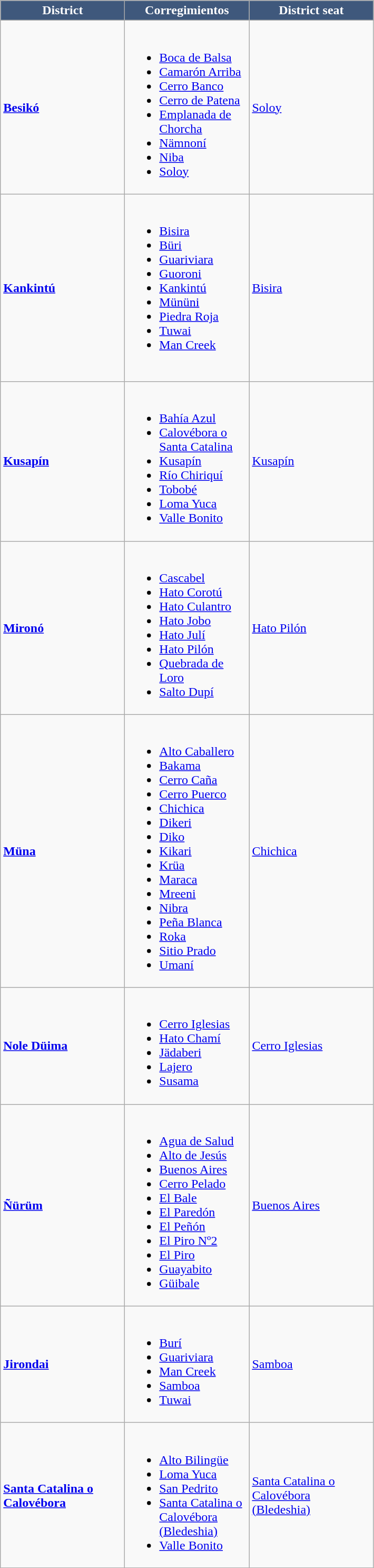<table class="wikitable sortable">
<tr>
<th width="150" style="background:#3F587C; color:white">District</th>
<th width="150" style="background:#3F587C; color:white">Corregimientos</th>
<th width="150" style="background:#3F587C; color:white">District seat</th>
</tr>
<tr>
<td><strong><a href='#'>Besikó</a></strong></td>
<td><br><ul><li><a href='#'>Boca de Balsa</a></li><li><a href='#'>Camarón Arriba</a></li><li><a href='#'>Cerro Banco</a></li><li><a href='#'>Cerro de Patena</a></li><li><a href='#'>Emplanada de Chorcha</a></li><li><a href='#'>Nämnoní</a></li><li><a href='#'>Niba</a></li><li><a href='#'>Soloy</a></li></ul></td>
<td><a href='#'>Soloy</a></td>
</tr>
<tr>
<td><strong><a href='#'>Kankintú</a></strong></td>
<td><br><ul><li><a href='#'>Bisira</a></li><li><a href='#'>Büri</a></li><li><a href='#'>Guariviara</a></li><li><a href='#'>Guoroni</a></li><li><a href='#'>Kankintú</a></li><li><a href='#'>Mününi</a></li><li><a href='#'>Piedra Roja</a></li><li><a href='#'>Tuwai</a></li><li><a href='#'>Man Creek</a></li></ul><br></td>
<td><a href='#'>Bisira</a></td>
</tr>
<tr>
<td><strong><a href='#'>Kusapín</a></strong></td>
<td><br><ul><li><a href='#'>Bahía Azul</a></li><li><a href='#'>Calovébora o Santa Catalina</a></li><li><a href='#'>Kusapín</a></li><li><a href='#'>Río Chiriquí</a></li><li><a href='#'>Tobobé</a></li><li><a href='#'>Loma Yuca</a></li><li><a href='#'>Valle Bonito</a></li></ul></td>
<td><a href='#'>Kusapín</a></td>
</tr>
<tr>
<td><strong><a href='#'>Mironó</a></strong></td>
<td><br><ul><li><a href='#'>Cascabel</a></li><li><a href='#'>Hato Corotú</a></li><li><a href='#'>Hato Culantro</a></li><li><a href='#'>Hato Jobo</a></li><li><a href='#'>Hato Julí</a></li><li><a href='#'>Hato Pilón</a></li><li><a href='#'>Quebrada de Loro</a></li><li><a href='#'>Salto Dupí</a></li></ul></td>
<td><a href='#'>Hato Pilón</a></td>
</tr>
<tr>
<td><strong><a href='#'>Müna</a></strong></td>
<td><br><ul><li><a href='#'>Alto Caballero</a></li><li><a href='#'>Bakama</a></li><li><a href='#'>Cerro Caña</a></li><li><a href='#'>Cerro Puerco</a></li><li><a href='#'>Chichica</a></li><li><a href='#'>Dikeri</a></li><li><a href='#'>Diko</a></li><li><a href='#'>Kikari</a></li><li><a href='#'>Krüa</a></li><li><a href='#'>Maraca</a></li><li><a href='#'>Mreeni</a></li><li><a href='#'>Nibra</a></li><li><a href='#'>Peña Blanca</a></li><li><a href='#'>Roka</a></li><li><a href='#'>Sitio Prado</a></li><li><a href='#'>Umaní</a></li></ul></td>
<td><a href='#'>Chichica</a></td>
</tr>
<tr>
<td><strong><a href='#'>Nole Düima</a></strong></td>
<td><br><ul><li><a href='#'>Cerro Iglesias</a></li><li><a href='#'>Hato Chamí</a></li><li><a href='#'>Jädaberi</a></li><li><a href='#'>Lajero</a></li><li><a href='#'>Susama</a></li></ul></td>
<td><a href='#'>Cerro Iglesias</a></td>
</tr>
<tr>
<td><strong><a href='#'>Ñürüm</a></strong></td>
<td><br><ul><li><a href='#'>Agua de Salud</a></li><li><a href='#'>Alto de Jesús</a></li><li><a href='#'>Buenos Aires</a></li><li><a href='#'>Cerro Pelado</a></li><li><a href='#'>El Bale</a></li><li><a href='#'>El Paredón</a></li><li><a href='#'>El Peñón</a></li><li><a href='#'>El Piro Nº2</a></li><li><a href='#'>El Piro</a></li><li><a href='#'>Guayabito</a></li><li><a href='#'>Güibale</a></li></ul></td>
<td><a href='#'>Buenos Aires</a></td>
</tr>
<tr>
<td><strong><a href='#'>Jirondai</a></strong></td>
<td><br><ul><li><a href='#'>Burí</a></li><li><a href='#'>Guariviara</a></li><li><a href='#'>Man Creek</a></li><li><a href='#'>Samboa</a></li><li><a href='#'>Tuwai</a></li></ul></td>
<td><a href='#'>Samboa</a></td>
</tr>
<tr>
<td><strong><a href='#'>Santa Catalina o Calovébora</a></strong></td>
<td><br><ul><li><a href='#'>Alto Bilingüe</a></li><li><a href='#'>Loma Yuca</a></li><li><a href='#'>San Pedrito</a></li><li><a href='#'>Santa Catalina o Calovébora (Bledeshia)</a></li><li><a href='#'>Valle Bonito</a></li></ul></td>
<td><a href='#'>Santa Catalina o Calovébora (Bledeshia)</a></td>
</tr>
</table>
